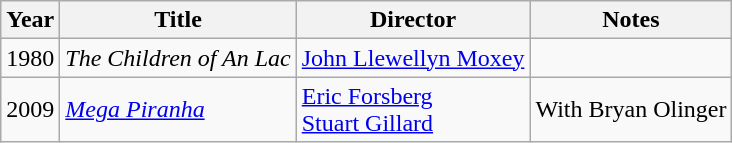<table class="wikitable">
<tr>
<th>Year</th>
<th>Title</th>
<th>Director</th>
<th>Notes</th>
</tr>
<tr>
<td>1980</td>
<td><em>The Children of An Lac</em></td>
<td><a href='#'>John Llewellyn Moxey</a></td>
<td></td>
</tr>
<tr>
<td>2009</td>
<td><em><a href='#'>Mega Piranha</a></em></td>
<td><a href='#'>Eric Forsberg</a><br><a href='#'>Stuart Gillard</a></td>
<td>With Bryan Olinger</td>
</tr>
</table>
